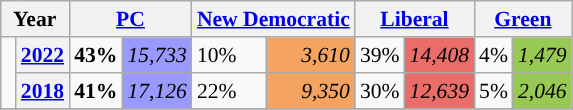<table class="wikitable" style="float:right; width:400; font-size:90%; margin-left:1em;">
<tr>
<th colspan="2" scope="col">Year</th>
<th colspan="2" scope="col"><a href='#'>PC</a></th>
<th colspan="2" scope="col"><a href='#'>New Democratic</a></th>
<th colspan="2" scope="col"><a href='#'>Liberal</a></th>
<th colspan="2" scope="col"><a href='#'>Green</a></th>
</tr>
<tr>
<td rowspan="2" style="width: 0.25em; background-color: "></td>
<th><a href='#'>2022</a></th>
<td><strong>43%</strong></td>
<td style="text-align:right; background:#9999FF;"><em>15,733</em></td>
<td>10%</td>
<td style="text-align:right; background:#F4A460;"><em>3,610</em></td>
<td>39%</td>
<td style="text-align:right; background:#EA6D6A;"><em>14,408</em></td>
<td>4%</td>
<td style="text-align:right; background:#99C955;"><em>1,479</em></td>
</tr>
<tr>
<th><a href='#'>2018</a></th>
<td><strong>41%</strong></td>
<td style="text-align:right; background:#9999FF;"><em>17,126</em></td>
<td>22%</td>
<td style="text-align:right; background:#F4A460;"><em>9,350</em></td>
<td>30%</td>
<td style="text-align:right; background:#EA6D6A;"><em>12,639</em></td>
<td>5%</td>
<td style="text-align:right; background:#99C955;"><em>2,046</em></td>
</tr>
<tr>
</tr>
</table>
